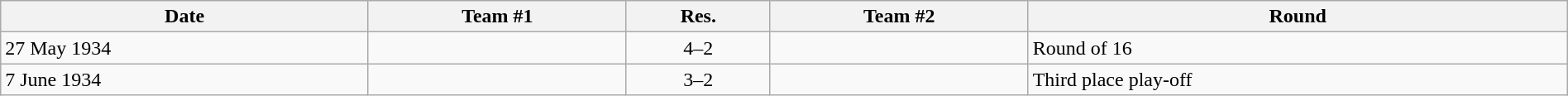<table class="wikitable" style="text-align: left;" width="100%">
<tr>
<th>Date</th>
<th>Team #1</th>
<th>Res.</th>
<th>Team #2</th>
<th>Round</th>
</tr>
<tr>
<td>27 May 1934</td>
<td></td>
<td style="text-align:center;">4–2</td>
<td></td>
<td>Round of 16</td>
</tr>
<tr>
<td>7 June 1934</td>
<td></td>
<td style="text-align:center;">3–2</td>
<td></td>
<td>Third place play-off</td>
</tr>
</table>
